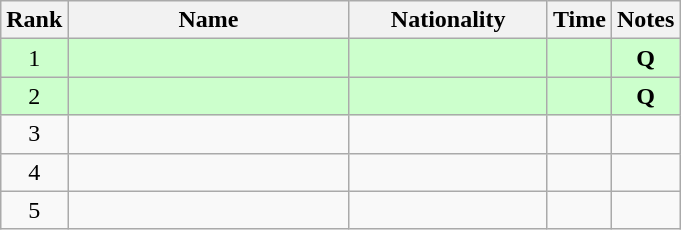<table class="wikitable sortable" style="text-align:center">
<tr>
<th>Rank</th>
<th style="width:180px">Name</th>
<th style="width:125px">Nationality</th>
<th>Time</th>
<th>Notes</th>
</tr>
<tr style="background:#cfc;">
<td>1</td>
<td style="text-align:left;"></td>
<td style="text-align:left;"></td>
<td></td>
<td><strong>Q</strong></td>
</tr>
<tr style="background:#cfc;">
<td>2</td>
<td style="text-align:left;"></td>
<td style="text-align:left;"></td>
<td></td>
<td><strong>Q</strong></td>
</tr>
<tr>
<td>3</td>
<td style="text-align:left;"></td>
<td style="text-align:left;"></td>
<td></td>
<td></td>
</tr>
<tr>
<td>4</td>
<td style="text-align:left;"></td>
<td style="text-align:left;"></td>
<td></td>
<td></td>
</tr>
<tr>
<td>5</td>
<td style="text-align:left;"></td>
<td style="text-align:left;"></td>
<td></td>
<td></td>
</tr>
</table>
